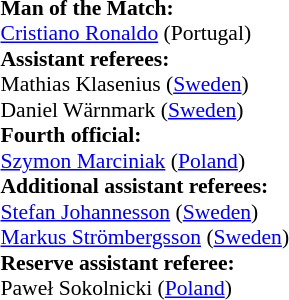<table style="width:100%; font-size:90%;">
<tr>
<td><br><strong>Man of the Match:</strong>
<br><a href='#'>Cristiano Ronaldo</a> (Portugal)<br><strong>Assistant referees:</strong>
<br>Mathias Klasenius (<a href='#'>Sweden</a>)
<br>Daniel Wärnmark (<a href='#'>Sweden</a>)
<br><strong>Fourth official:</strong>
<br><a href='#'>Szymon Marciniak</a> (<a href='#'>Poland</a>)
<br><strong>Additional assistant referees:</strong>
<br><a href='#'>Stefan Johannesson</a> (<a href='#'>Sweden</a>)
<br><a href='#'>Markus Strömbergsson</a> (<a href='#'>Sweden</a>)
<br><strong>Reserve assistant referee:</strong>
<br>Paweł Sokolnicki (<a href='#'>Poland</a>)</td>
</tr>
</table>
